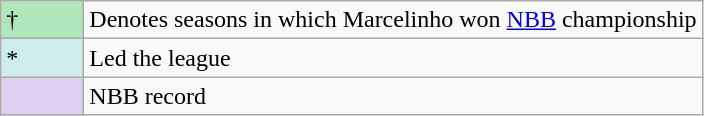<table class="wikitable">
<tr>
<td style="background:#afe6ba; width:3em;">†</td>
<td>Denotes seasons in which Marcelinho won <a href='#'>NBB</a> championship</td>
</tr>
<tr>
<td style="background:#CFECEC; width:1em">*</td>
<td>Led the league</td>
</tr>
<tr>
<td style="background:#E0CEF2; width:3em"></td>
<td>NBB record</td>
</tr>
</table>
